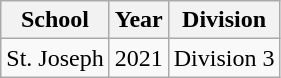<table class="wikitable">
<tr>
<th>School</th>
<th>Year</th>
<th>Division</th>
</tr>
<tr>
<td>St. Joseph</td>
<td>2021</td>
<td>Division 3</td>
</tr>
</table>
